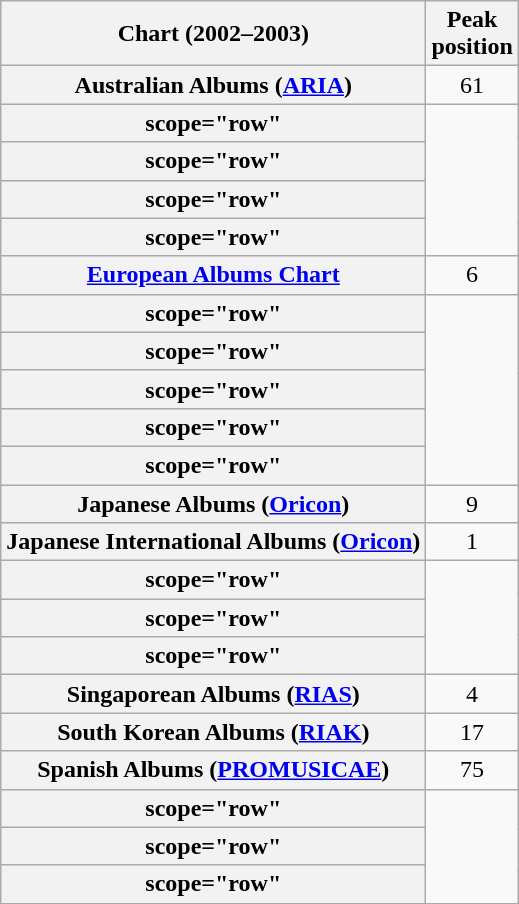<table class="wikitable sortable plainrowheaders" style="text-align:center">
<tr>
<th scope="col">Chart (2002–2003)</th>
<th scope="col">Peak<br>position</th>
</tr>
<tr>
<th scope="row">Australian Albums (<a href='#'>ARIA</a>)</th>
<td style="text-align:center;">61</td>
</tr>
<tr>
<th>scope="row" </th>
</tr>
<tr>
<th>scope="row" </th>
</tr>
<tr>
<th>scope="row" </th>
</tr>
<tr>
<th>scope="row" </th>
</tr>
<tr>
<th scope="row"><a href='#'>European Albums Chart</a></th>
<td style="text-align:center;">6</td>
</tr>
<tr>
<th>scope="row" </th>
</tr>
<tr>
<th>scope="row" </th>
</tr>
<tr>
<th>scope="row" </th>
</tr>
<tr>
<th>scope="row" </th>
</tr>
<tr>
<th>scope="row" </th>
</tr>
<tr>
<th scope="row">Japanese Albums (<a href='#'>Oricon</a>)</th>
<td style="text-align:center;">9</td>
</tr>
<tr>
<th scope="row">Japanese International Albums (<a href='#'>Oricon</a>)</th>
<td style="text-align:center;">1</td>
</tr>
<tr>
<th>scope="row" </th>
</tr>
<tr>
<th>scope="row" </th>
</tr>
<tr>
<th>scope="row" </th>
</tr>
<tr>
<th scope="row">Singaporean Albums (<a href='#'>RIAS</a>)</th>
<td align="center">4</td>
</tr>
<tr>
<th scope="row">South Korean Albums (<a href='#'>RIAK</a>)</th>
<td style="text-align:center;">17</td>
</tr>
<tr>
<th scope="row">Spanish Albums (<a href='#'>PROMUSICAE</a>)</th>
<td align="center">75</td>
</tr>
<tr>
<th>scope="row" </th>
</tr>
<tr>
<th>scope="row" </th>
</tr>
<tr>
<th>scope="row" </th>
</tr>
</table>
